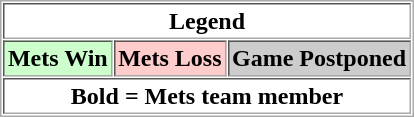<table align="center" border="1" cellpadding="2" cellspacing="1" style="border:1px solid #aaa">
<tr>
<th colspan=3>Legend</th>
</tr>
<tr>
<th bgcolor="ccffcc">Mets Win</th>
<th bgcolor="ffcccc">Mets Loss</th>
<th bgcolor="cccccc">Game Postponed</th>
</tr>
<tr>
<th colspan=3>Bold = Mets team member</th>
</tr>
</table>
